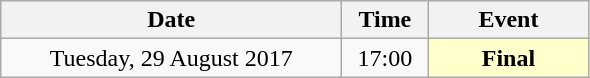<table class = "wikitable" style="text-align:center;">
<tr>
<th width="220">Date</th>
<th width="50">Time</th>
<th width="100">Event</th>
</tr>
<tr>
<td>Tuesday, 29 August 2017</td>
<td>17:00</td>
<td bgcolor="ffffcc"><strong>Final</strong></td>
</tr>
</table>
